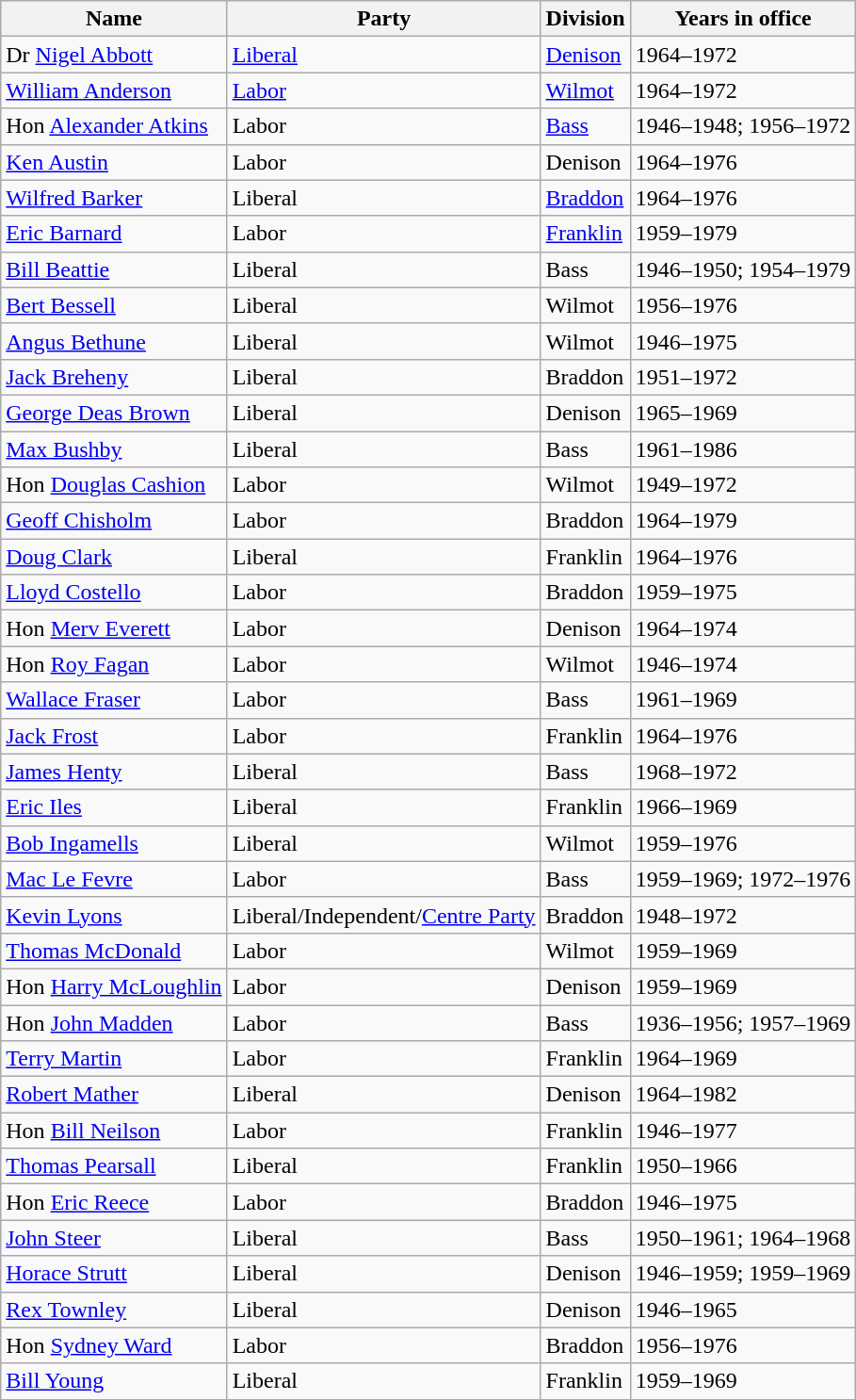<table class="wikitable sortable">
<tr>
<th><strong>Name</strong></th>
<th><strong>Party</strong></th>
<th><strong>Division</strong></th>
<th><strong>Years in office</strong></th>
</tr>
<tr>
<td>Dr <a href='#'>Nigel Abbott</a></td>
<td><a href='#'>Liberal</a></td>
<td><a href='#'>Denison</a></td>
<td>1964–1972</td>
</tr>
<tr>
<td><a href='#'>William Anderson</a></td>
<td><a href='#'>Labor</a></td>
<td><a href='#'>Wilmot</a></td>
<td>1964–1972</td>
</tr>
<tr>
<td>Hon <a href='#'>Alexander Atkins</a></td>
<td>Labor</td>
<td><a href='#'>Bass</a></td>
<td>1946–1948; 1956–1972</td>
</tr>
<tr>
<td><a href='#'>Ken Austin</a></td>
<td>Labor</td>
<td>Denison</td>
<td>1964–1976</td>
</tr>
<tr>
<td><a href='#'>Wilfred Barker</a></td>
<td>Liberal</td>
<td><a href='#'>Braddon</a></td>
<td>1964–1976</td>
</tr>
<tr>
<td><a href='#'>Eric Barnard</a></td>
<td>Labor</td>
<td><a href='#'>Franklin</a></td>
<td>1959–1979</td>
</tr>
<tr>
<td><a href='#'>Bill Beattie</a></td>
<td>Liberal</td>
<td>Bass</td>
<td>1946–1950; 1954–1979</td>
</tr>
<tr>
<td><a href='#'>Bert Bessell</a></td>
<td>Liberal</td>
<td>Wilmot</td>
<td>1956–1976</td>
</tr>
<tr>
<td><a href='#'>Angus Bethune</a></td>
<td>Liberal</td>
<td>Wilmot</td>
<td>1946–1975</td>
</tr>
<tr>
<td><a href='#'>Jack Breheny</a></td>
<td>Liberal</td>
<td>Braddon</td>
<td>1951–1972</td>
</tr>
<tr>
<td><a href='#'>George Deas Brown</a></td>
<td>Liberal</td>
<td>Denison</td>
<td>1965–1969</td>
</tr>
<tr>
<td><a href='#'>Max Bushby</a></td>
<td>Liberal</td>
<td>Bass</td>
<td>1961–1986</td>
</tr>
<tr>
<td>Hon <a href='#'>Douglas Cashion</a></td>
<td>Labor</td>
<td>Wilmot</td>
<td>1949–1972</td>
</tr>
<tr>
<td><a href='#'>Geoff Chisholm</a></td>
<td>Labor</td>
<td>Braddon</td>
<td>1964–1979</td>
</tr>
<tr>
<td><a href='#'>Doug Clark</a></td>
<td>Liberal</td>
<td>Franklin</td>
<td>1964–1976</td>
</tr>
<tr>
<td><a href='#'>Lloyd Costello</a></td>
<td>Labor</td>
<td>Braddon</td>
<td>1959–1975</td>
</tr>
<tr>
<td>Hon <a href='#'>Merv Everett</a></td>
<td>Labor</td>
<td>Denison</td>
<td>1964–1974</td>
</tr>
<tr>
<td>Hon <a href='#'>Roy Fagan</a></td>
<td>Labor</td>
<td>Wilmot</td>
<td>1946–1974</td>
</tr>
<tr>
<td><a href='#'>Wallace Fraser</a></td>
<td>Labor</td>
<td>Bass</td>
<td>1961–1969</td>
</tr>
<tr>
<td><a href='#'>Jack Frost</a></td>
<td>Labor</td>
<td>Franklin</td>
<td>1964–1976</td>
</tr>
<tr>
<td><a href='#'>James Henty</a></td>
<td>Liberal</td>
<td>Bass</td>
<td>1968–1972</td>
</tr>
<tr>
<td><a href='#'>Eric Iles</a></td>
<td>Liberal</td>
<td>Franklin</td>
<td>1966–1969</td>
</tr>
<tr>
<td><a href='#'>Bob Ingamells</a></td>
<td>Liberal</td>
<td>Wilmot</td>
<td>1959–1976</td>
</tr>
<tr>
<td><a href='#'>Mac Le Fevre</a></td>
<td>Labor</td>
<td>Bass</td>
<td>1959–1969; 1972–1976</td>
</tr>
<tr>
<td><a href='#'>Kevin Lyons</a></td>
<td>Liberal/Independent/<a href='#'>Centre Party</a></td>
<td>Braddon</td>
<td>1948–1972</td>
</tr>
<tr>
<td><a href='#'>Thomas McDonald</a></td>
<td>Labor</td>
<td>Wilmot</td>
<td>1959–1969</td>
</tr>
<tr>
<td>Hon <a href='#'>Harry McLoughlin</a></td>
<td>Labor</td>
<td>Denison</td>
<td>1959–1969</td>
</tr>
<tr>
<td>Hon <a href='#'>John Madden</a></td>
<td>Labor</td>
<td>Bass</td>
<td>1936–1956; 1957–1969</td>
</tr>
<tr>
<td><a href='#'>Terry Martin</a></td>
<td>Labor</td>
<td>Franklin</td>
<td>1964–1969</td>
</tr>
<tr>
<td><a href='#'>Robert Mather</a></td>
<td>Liberal</td>
<td>Denison</td>
<td>1964–1982</td>
</tr>
<tr>
<td>Hon <a href='#'>Bill Neilson</a></td>
<td>Labor</td>
<td>Franklin</td>
<td>1946–1977</td>
</tr>
<tr>
<td><a href='#'>Thomas Pearsall</a></td>
<td>Liberal</td>
<td>Franklin</td>
<td>1950–1966</td>
</tr>
<tr>
<td>Hon <a href='#'>Eric Reece</a></td>
<td>Labor</td>
<td>Braddon</td>
<td>1946–1975</td>
</tr>
<tr>
<td><a href='#'>John Steer</a></td>
<td>Liberal</td>
<td>Bass</td>
<td>1950–1961; 1964–1968</td>
</tr>
<tr>
<td><a href='#'>Horace Strutt</a></td>
<td>Liberal</td>
<td>Denison</td>
<td>1946–1959; 1959–1969</td>
</tr>
<tr>
<td><a href='#'>Rex Townley</a></td>
<td>Liberal</td>
<td>Denison</td>
<td>1946–1965</td>
</tr>
<tr>
<td>Hon <a href='#'>Sydney Ward</a></td>
<td>Labor</td>
<td>Braddon</td>
<td>1956–1976</td>
</tr>
<tr>
<td><a href='#'>Bill Young</a></td>
<td>Liberal</td>
<td>Franklin</td>
<td>1959–1969</td>
</tr>
</table>
